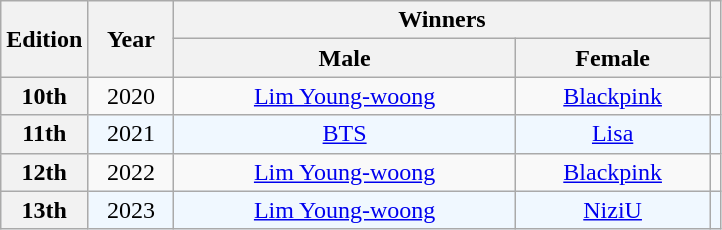<table class="wikitable plainrowheaders" style="text-align: center">
<tr>
<th scope="col" rowspan="2" width="50">Edition</th>
<th scope="col" rowspan="2" width="50">Year</th>
<th scope="col" colspan="2" width="350">Winners</th>
<th scope="col" rowspan="2"></th>
</tr>
<tr>
<th>Male</th>
<th>Female</th>
</tr>
<tr>
<th scope="row" style="text-align:center">10th</th>
<td>2020</td>
<td><a href='#'>Lim Young-woong</a></td>
<td><a href='#'>Blackpink</a></td>
<td></td>
</tr>
<tr style="background:#F0F8FF">
<th scope="row" style="text-align:center">11th</th>
<td>2021</td>
<td><a href='#'>BTS</a></td>
<td><a href='#'>Lisa</a></td>
<td></td>
</tr>
<tr>
<th scope="row" style="text-align:center">12th</th>
<td>2022</td>
<td><a href='#'>Lim Young-woong</a></td>
<td><a href='#'>Blackpink</a></td>
<td></td>
</tr>
<tr style="background:#F0F8FF">
<th scope="row" style="text-align:center">13th</th>
<td>2023</td>
<td><a href='#'>Lim Young-woong</a></td>
<td><a href='#'>NiziU</a></td>
<td></td>
</tr>
</table>
